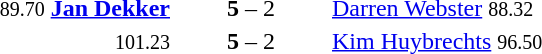<table style="text-align:center">
<tr>
<th width=223></th>
<th width=100></th>
<th width=223></th>
</tr>
<tr>
<td align=right><small><span>89.70</span></small> <strong><a href='#'>Jan Dekker</a></strong> </td>
<td><strong>5</strong> – 2</td>
<td align=left> <a href='#'>Darren Webster</a> <small><span>88.32</span></small></td>
</tr>
<tr>
<td align=right><small><span>101.23</span></small> </td>
<td><strong>5</strong> – 2</td>
<td align=left> <a href='#'>Kim Huybrechts</a> <small><span>96.50</span></small></td>
</tr>
</table>
